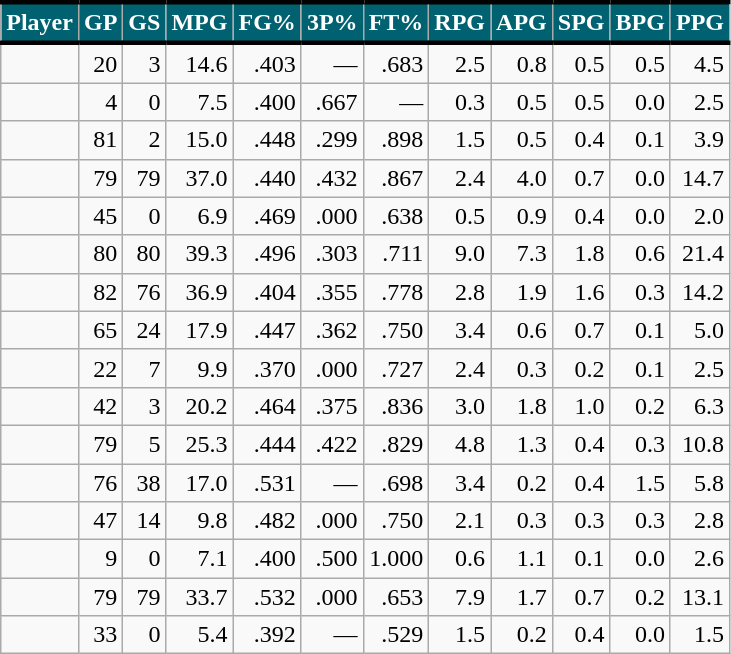<table class="wikitable sortable" style="text-align:right;">
<tr>
<th style="background:#006271; color:#FFFFFF; border-top:#010101 3px solid; border-bottom:#010101 3px solid;">Player</th>
<th style="background:#006271; color:#FFFFFF; border-top:#010101 3px solid; border-bottom:#010101 3px solid;">GP</th>
<th style="background:#006271; color:#FFFFFF; border-top:#010101 3px solid; border-bottom:#010101 3px solid;">GS</th>
<th style="background:#006271; color:#FFFFFF; border-top:#010101 3px solid; border-bottom:#010101 3px solid;">MPG</th>
<th style="background:#006271; color:#FFFFFF; border-top:#010101 3px solid; border-bottom:#010101 3px solid;">FG%</th>
<th style="background:#006271; color:#FFFFFF; border-top:#010101 3px solid; border-bottom:#010101 3px solid;">3P%</th>
<th style="background:#006271; color:#FFFFFF; border-top:#010101 3px solid; border-bottom:#010101 3px solid;">FT%</th>
<th style="background:#006271; color:#FFFFFF; border-top:#010101 3px solid; border-bottom:#010101 3px solid;">RPG</th>
<th style="background:#006271; color:#FFFFFF; border-top:#010101 3px solid; border-bottom:#010101 3px solid;">APG</th>
<th style="background:#006271; color:#FFFFFF; border-top:#010101 3px solid; border-bottom:#010101 3px solid;">SPG</th>
<th style="background:#006271; color:#FFFFFF; border-top:#010101 3px solid; border-bottom:#010101 3px solid;">BPG</th>
<th style="background:#006271; color:#FFFFFF; border-top:#010101 3px solid; border-bottom:#010101 3px solid;">PPG</th>
</tr>
<tr>
<td></td>
<td>20</td>
<td>3</td>
<td>14.6</td>
<td>.403</td>
<td>—</td>
<td>.683</td>
<td>2.5</td>
<td>0.8</td>
<td>0.5</td>
<td>0.5</td>
<td>4.5</td>
</tr>
<tr>
<td></td>
<td>4</td>
<td>0</td>
<td>7.5</td>
<td>.400</td>
<td>.667</td>
<td>—</td>
<td>0.3</td>
<td>0.5</td>
<td>0.5</td>
<td>0.0</td>
<td>2.5</td>
</tr>
<tr>
<td></td>
<td>81</td>
<td>2</td>
<td>15.0</td>
<td>.448</td>
<td>.299</td>
<td>.898</td>
<td>1.5</td>
<td>0.5</td>
<td>0.4</td>
<td>0.1</td>
<td>3.9</td>
</tr>
<tr>
<td></td>
<td>79</td>
<td>79</td>
<td>37.0</td>
<td>.440</td>
<td>.432</td>
<td>.867</td>
<td>2.4</td>
<td>4.0</td>
<td>0.7</td>
<td>0.0</td>
<td>14.7</td>
</tr>
<tr>
<td></td>
<td>45</td>
<td>0</td>
<td>6.9</td>
<td>.469</td>
<td>.000</td>
<td>.638</td>
<td>0.5</td>
<td>0.9</td>
<td>0.4</td>
<td>0.0</td>
<td>2.0</td>
</tr>
<tr>
<td></td>
<td>80</td>
<td>80</td>
<td>39.3</td>
<td>.496</td>
<td>.303</td>
<td>.711</td>
<td>9.0</td>
<td>7.3</td>
<td>1.8</td>
<td>0.6</td>
<td>21.4</td>
</tr>
<tr>
<td></td>
<td>82</td>
<td>76</td>
<td>36.9</td>
<td>.404</td>
<td>.355</td>
<td>.778</td>
<td>2.8</td>
<td>1.9</td>
<td>1.6</td>
<td>0.3</td>
<td>14.2</td>
</tr>
<tr>
<td></td>
<td>65</td>
<td>24</td>
<td>17.9</td>
<td>.447</td>
<td>.362</td>
<td>.750</td>
<td>3.4</td>
<td>0.6</td>
<td>0.7</td>
<td>0.1</td>
<td>5.0</td>
</tr>
<tr>
<td></td>
<td>22</td>
<td>7</td>
<td>9.9</td>
<td>.370</td>
<td>.000</td>
<td>.727</td>
<td>2.4</td>
<td>0.3</td>
<td>0.2</td>
<td>0.1</td>
<td>2.5</td>
</tr>
<tr>
<td></td>
<td>42</td>
<td>3</td>
<td>20.2</td>
<td>.464</td>
<td>.375</td>
<td>.836</td>
<td>3.0</td>
<td>1.8</td>
<td>1.0</td>
<td>0.2</td>
<td>6.3</td>
</tr>
<tr>
<td></td>
<td>79</td>
<td>5</td>
<td>25.3</td>
<td>.444</td>
<td>.422</td>
<td>.829</td>
<td>4.8</td>
<td>1.3</td>
<td>0.4</td>
<td>0.3</td>
<td>10.8</td>
</tr>
<tr>
<td></td>
<td>76</td>
<td>38</td>
<td>17.0</td>
<td>.531</td>
<td>—</td>
<td>.698</td>
<td>3.4</td>
<td>0.2</td>
<td>0.4</td>
<td>1.5</td>
<td>5.8</td>
</tr>
<tr>
<td></td>
<td>47</td>
<td>14</td>
<td>9.8</td>
<td>.482</td>
<td>.000</td>
<td>.750</td>
<td>2.1</td>
<td>0.3</td>
<td>0.3</td>
<td>0.3</td>
<td>2.8</td>
</tr>
<tr>
<td></td>
<td>9</td>
<td>0</td>
<td>7.1</td>
<td>.400</td>
<td>.500</td>
<td>1.000</td>
<td>0.6</td>
<td>1.1</td>
<td>0.1</td>
<td>0.0</td>
<td>2.6</td>
</tr>
<tr>
<td></td>
<td>79</td>
<td>79</td>
<td>33.7</td>
<td>.532</td>
<td>.000</td>
<td>.653</td>
<td>7.9</td>
<td>1.7</td>
<td>0.7</td>
<td>0.2</td>
<td>13.1</td>
</tr>
<tr>
<td></td>
<td>33</td>
<td>0</td>
<td>5.4</td>
<td>.392</td>
<td>—</td>
<td>.529</td>
<td>1.5</td>
<td>0.2</td>
<td>0.4</td>
<td>0.0</td>
<td>1.5</td>
</tr>
</table>
